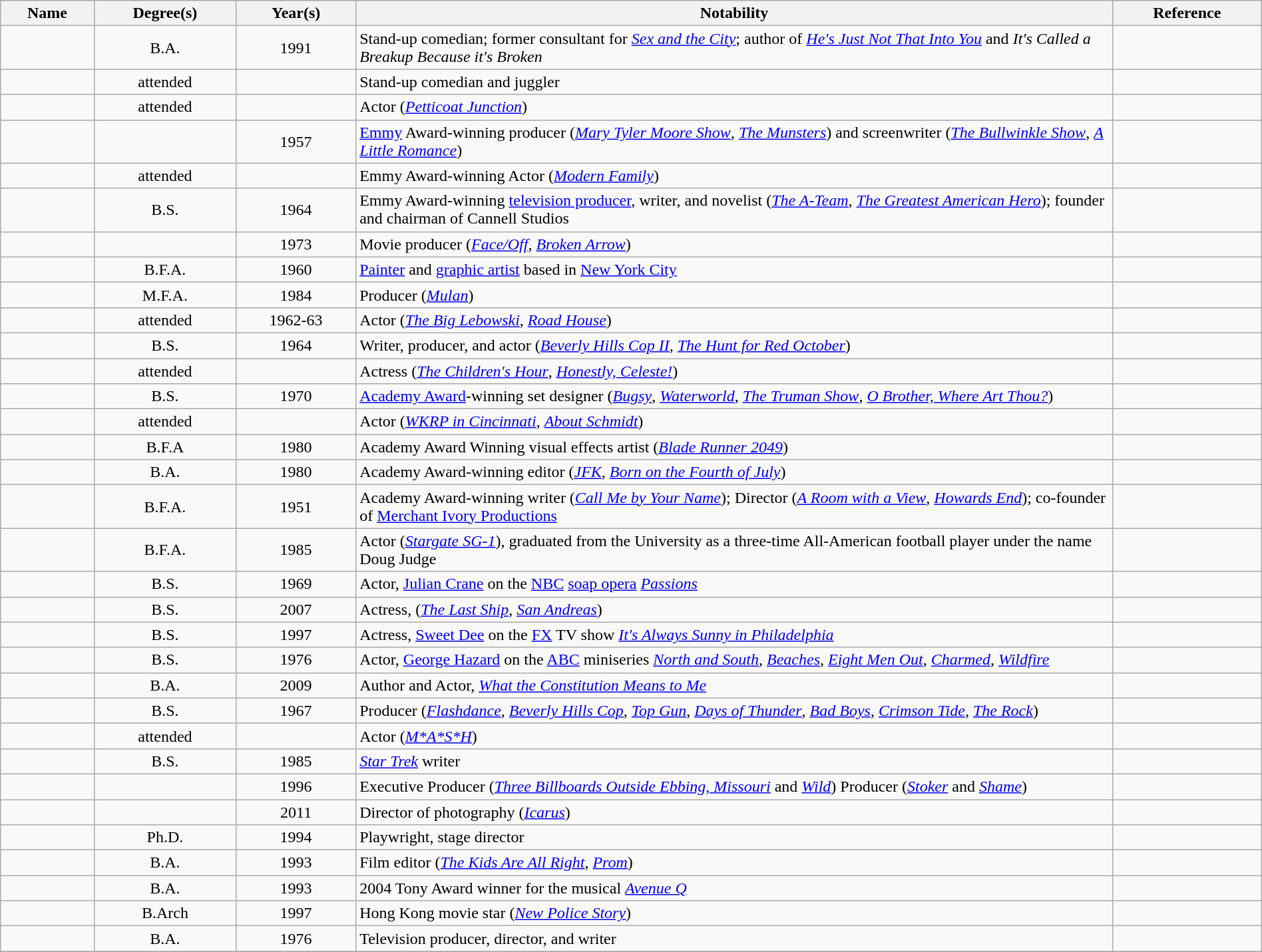<table class="wikitable sortable" style="width:100%">
<tr>
<th width="* ">Name</th>
<th>Degree(s)</th>
<th>Year(s)</th>
<th width="60%" class="unsortable">Notability</th>
<th width="* " class="unsortable">Reference</th>
</tr>
<tr>
<td></td>
<td align="center">B.A.</td>
<td align="center">1991</td>
<td>Stand-up comedian; former consultant for <em><a href='#'>Sex and the City</a></em>; author of <em><a href='#'>He's Just Not That Into You</a></em> and <em>It's Called a Breakup Because it's Broken</em></td>
<td align="center"></td>
</tr>
<tr>
<td></td>
<td align="center">attended</td>
<td align="center"></td>
<td>Stand-up comedian and juggler</td>
<td align="center"></td>
</tr>
<tr>
<td></td>
<td align="center">attended</td>
<td align="center"></td>
<td>Actor (<em><a href='#'>Petticoat Junction</a></em>)</td>
<td align="center"></td>
</tr>
<tr>
<td></td>
<td align="center"></td>
<td align="center">1957</td>
<td><a href='#'>Emmy</a> Award-winning producer (<em><a href='#'>Mary Tyler Moore Show</a></em>, <em><a href='#'>The Munsters</a></em>) and screenwriter (<em><a href='#'>The Bullwinkle Show</a></em>, <em><a href='#'>A Little Romance</a></em>)</td>
<td align="center"></td>
</tr>
<tr>
<td></td>
<td align="center">attended</td>
<td align="center"></td>
<td>Emmy Award-winning Actor (<em><a href='#'>Modern Family</a></em>)</td>
<td align="center"></td>
</tr>
<tr>
<td></td>
<td align="center">B.S.</td>
<td align="center">1964</td>
<td>Emmy Award-winning <a href='#'>television producer</a>, writer, and novelist (<em><a href='#'>The A-Team</a></em>, <em><a href='#'>The Greatest American Hero</a></em>); founder and chairman of Cannell Studios</td>
<td align="center"></td>
</tr>
<tr>
<td></td>
<td align="center"></td>
<td align="center">1973</td>
<td>Movie producer (<em><a href='#'>Face/Off</a></em>, <em><a href='#'>Broken Arrow</a></em>)</td>
<td align="center"></td>
</tr>
<tr>
<td></td>
<td align="center">B.F.A.</td>
<td align="center">1960</td>
<td><a href='#'>Painter</a> and <a href='#'>graphic artist</a> based in <a href='#'>New York City</a></td>
<td align="center"></td>
</tr>
<tr>
<td></td>
<td align="center">M.F.A.</td>
<td align="center">1984</td>
<td>Producer (<em><a href='#'>Mulan</a></em>)</td>
<td align="center"></td>
</tr>
<tr>
<td></td>
<td align="center">attended</td>
<td align="center">1962-63</td>
<td>Actor (<em><a href='#'>The Big Lebowski</a></em>, <em><a href='#'>Road House</a></em>)</td>
<td align="center"></td>
</tr>
<tr>
<td></td>
<td align="center">B.S.</td>
<td align="center">1964</td>
<td>Writer, producer, and actor (<em><a href='#'>Beverly Hills Cop II</a></em>, <em><a href='#'>The Hunt for Red October</a></em>)</td>
<td align="center"></td>
</tr>
<tr>
<td></td>
<td align="center">attended</td>
<td align="center"></td>
<td>Actress (<em><a href='#'>The Children's Hour</a></em>, <em><a href='#'>Honestly, Celeste!</a></em>)</td>
<td align="center"></td>
</tr>
<tr>
<td></td>
<td align="center">B.S.</td>
<td align="center">1970</td>
<td><a href='#'>Academy Award</a>-winning set designer (<em><a href='#'>Bugsy</a></em>, <em><a href='#'>Waterworld</a></em>, <em><a href='#'>The Truman Show</a></em>, <em><a href='#'>O Brother, Where Art Thou?</a></em>)</td>
<td align="center"></td>
</tr>
<tr>
<td></td>
<td align="center">attended</td>
<td align="center"></td>
<td>Actor (<em><a href='#'>WKRP in Cincinnati</a></em>, <em><a href='#'>About Schmidt</a></em>)</td>
<td align="center"></td>
</tr>
<tr>
<td></td>
<td align="center">B.F.A</td>
<td align="center">1980</td>
<td>Academy Award Winning visual effects artist (<em><a href='#'>Blade Runner 2049</a></em>)</td>
<td align="center"></td>
</tr>
<tr>
<td></td>
<td align="center">B.A.</td>
<td align="center">1980</td>
<td>Academy Award-winning editor (<em><a href='#'>JFK</a></em>, <em><a href='#'>Born on the Fourth of July</a></em>)</td>
<td align="center"></td>
</tr>
<tr>
<td></td>
<td align="center">B.F.A.</td>
<td align="center">1951</td>
<td>Academy Award-winning writer (<em><a href='#'>Call Me by Your Name</a></em>); Director (<em><a href='#'>A Room with a View</a></em>, <em><a href='#'>Howards End</a></em>); co-founder of <a href='#'>Merchant Ivory Productions</a></td>
<td align="center"></td>
</tr>
<tr>
<td></td>
<td align="center">B.F.A.</td>
<td align="center">1985</td>
<td>Actor (<em><a href='#'>Stargate SG-1</a></em>), graduated from the University as a three-time All-American football player under the name Doug Judge</td>
<td align="center"></td>
</tr>
<tr>
<td></td>
<td align="center">B.S.</td>
<td align="center">1969</td>
<td>Actor, <a href='#'>Julian Crane</a> on the <a href='#'>NBC</a> <a href='#'>soap opera</a> <em><a href='#'>Passions</a></em></td>
<td align="center"></td>
</tr>
<tr>
<td></td>
<td align="center">B.S.</td>
<td align="center">2007</td>
<td>Actress, (<em><a href='#'>The Last Ship</a></em>, <em><a href='#'>San Andreas</a></em>)</td>
<td align="center"></td>
</tr>
<tr>
<td></td>
<td align="center">B.S.</td>
<td align="center">1997</td>
<td>Actress, <a href='#'>Sweet Dee</a> on the <a href='#'>FX</a> TV show <em><a href='#'>It's Always Sunny in Philadelphia</a></em></td>
<td align="center"></td>
</tr>
<tr>
<td></td>
<td align="center">B.S.</td>
<td align="center">1976</td>
<td>Actor, <a href='#'>George Hazard</a> on the <a href='#'>ABC</a> miniseries <em><a href='#'>North and South</a></em>, <em><a href='#'>Beaches</a></em>, <em><a href='#'>Eight Men Out</a></em>, <em><a href='#'>Charmed</a></em>, <em><a href='#'>Wildfire</a></em></td>
<td align="center"></td>
</tr>
<tr>
<td></td>
<td align="center">B.A.</td>
<td align="center">2009</td>
<td>Author and Actor, <em><a href='#'>What the Constitution Means to Me</a></em></td>
<td align="center"></td>
</tr>
<tr>
<td></td>
<td align="center">B.S.</td>
<td align="center">1967</td>
<td>Producer (<em><a href='#'>Flashdance</a></em>, <em><a href='#'>Beverly Hills Cop</a></em>, <em><a href='#'>Top Gun</a></em>, <em><a href='#'>Days of Thunder</a></em>, <em><a href='#'>Bad Boys</a></em>, <em><a href='#'>Crimson Tide</a></em>, <em><a href='#'>The Rock</a></em>)</td>
<td align="center"></td>
</tr>
<tr>
<td></td>
<td align="center">attended</td>
<td align="center"></td>
<td>Actor (<em><a href='#'>M*A*S*H</a></em>)</td>
<td align="center"></td>
</tr>
<tr>
<td></td>
<td align="center">B.S.</td>
<td align="center">1985</td>
<td><em><a href='#'>Star Trek</a></em> writer</td>
<td align="center"></td>
</tr>
<tr>
<td></td>
<td align="center"></td>
<td align="center">1996</td>
<td>Executive Producer (<em><a href='#'>Three Billboards Outside Ebbing, Missouri</a></em> and <em><a href='#'>Wild</a></em>) Producer (<em><a href='#'>Stoker</a></em> and <em><a href='#'>Shame</a></em>)</td>
<td align="center"></td>
</tr>
<tr>
<td></td>
<td align="center"></td>
<td align="center">2011</td>
<td>Director of photography (<em><a href='#'>Icarus</a></em>)</td>
<td align="center"></td>
</tr>
<tr>
<td></td>
<td align="center">Ph.D.</td>
<td align="center">1994</td>
<td>Playwright, stage director</td>
<td align="center"></td>
</tr>
<tr>
<td></td>
<td align="center">B.A.</td>
<td align="center">1993</td>
<td>Film editor (<em><a href='#'>The Kids Are All Right</a></em>, <em><a href='#'>Prom</a></em>)</td>
<td align="center"></td>
</tr>
<tr>
<td></td>
<td align="center">B.A.</td>
<td align="center">1993</td>
<td>2004 Tony Award winner for the musical <em><a href='#'>Avenue Q</a></em></td>
<td align="center"></td>
</tr>
<tr>
<td></td>
<td align="center">B.Arch</td>
<td align="center">1997</td>
<td>Hong Kong movie star (<em><a href='#'>New Police Story</a></em>)</td>
<td align="center"></td>
</tr>
<tr>
<td></td>
<td align="center">B.A.</td>
<td align="center">1976</td>
<td>Television producer, director, and writer</td>
<td align="center"></td>
</tr>
<tr>
</tr>
</table>
